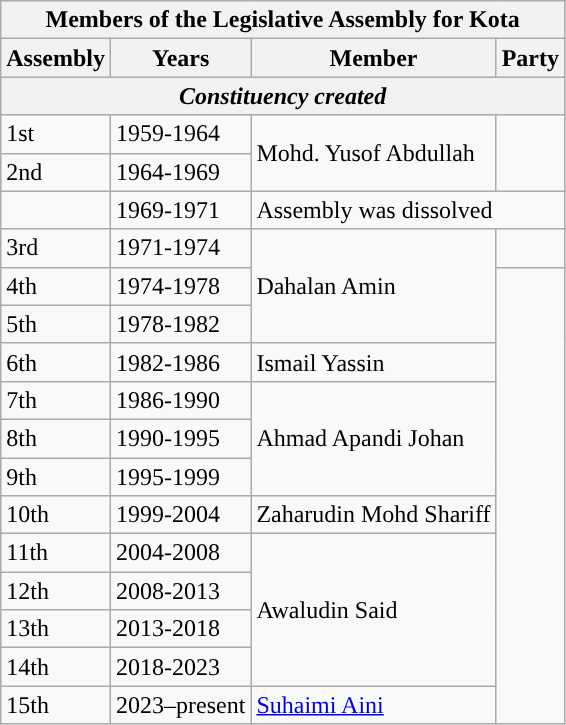<table class=wikitable>
<tr>
<th colspan=4>Members of the Legislative Assembly for Kota</th>
</tr>
<tr>
<th>Assembly</th>
<th>Years</th>
<th>Member</th>
<th>Party</th>
</tr>
<tr>
<th colspan=4 align=center><em>Constituency created</em></th>
</tr>
<tr>
<td>1st</td>
<td>1959-1964</td>
<td rowspan="2">Mohd. Yusof Abdullah</td>
<td rowspan="2"></td>
</tr>
<tr>
<td>2nd</td>
<td>1964-1969</td>
</tr>
<tr>
<td></td>
<td>1969-1971</td>
<td colspan="2">Assembly was dissolved</td>
</tr>
<tr>
<td>3rd</td>
<td>1971-1974</td>
<td rowspan="3">Dahalan Amin</td>
<td></td>
</tr>
<tr>
<td>4th</td>
<td>1974-1978</td>
<td rowspan="12"></td>
</tr>
<tr>
<td>5th</td>
<td>1978-1982</td>
</tr>
<tr>
<td>6th</td>
<td>1982-1986</td>
<td>Ismail Yassin</td>
</tr>
<tr>
<td>7th</td>
<td>1986-1990</td>
<td rowspan="3">Ahmad Apandi Johan</td>
</tr>
<tr>
<td>8th</td>
<td>1990-1995</td>
</tr>
<tr>
<td>9th</td>
<td>1995-1999</td>
</tr>
<tr>
<td>10th</td>
<td>1999-2004</td>
<td>Zaharudin Mohd Shariff</td>
</tr>
<tr>
<td>11th</td>
<td>2004-2008</td>
<td rowspan="4">Awaludin Said</td>
</tr>
<tr>
<td>12th</td>
<td>2008-2013</td>
</tr>
<tr>
<td>13th</td>
<td>2013-2018</td>
</tr>
<tr>
<td>14th</td>
<td>2018-2023</td>
</tr>
<tr>
<td>15th</td>
<td>2023–present</td>
<td><a href='#'>Suhaimi Aini</a></td>
</tr>
</table>
